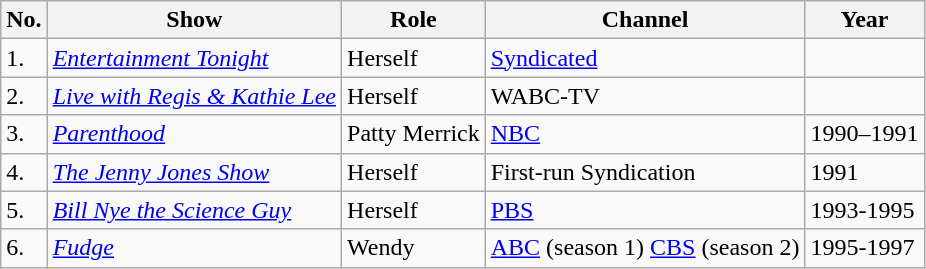<table class="wikitable">
<tr>
<th>No.</th>
<th>Show</th>
<th>Role</th>
<th>Channel</th>
<th>Year</th>
</tr>
<tr>
<td>1.</td>
<td><em><a href='#'>Entertainment Tonight</a></em></td>
<td>Herself</td>
<td><a href='#'>Syndicated</a></td>
<td></td>
</tr>
<tr>
<td>2.</td>
<td><em><a href='#'>Live with Regis & Kathie Lee</a></em></td>
<td>Herself</td>
<td>WABC-TV</td>
<td></td>
</tr>
<tr>
<td>3.</td>
<td><em><a href='#'>Parenthood</a></em></td>
<td>Patty Merrick</td>
<td><a href='#'>NBC</a></td>
<td>1990–1991</td>
</tr>
<tr>
<td>4.</td>
<td><em><a href='#'>The Jenny Jones Show</a></em></td>
<td>Herself</td>
<td>First-run Syndication</td>
<td>1991</td>
</tr>
<tr>
<td>5.</td>
<td><em><a href='#'>Bill Nye the Science Guy</a></em></td>
<td>Herself</td>
<td><a href='#'>PBS</a></td>
<td>1993-1995</td>
</tr>
<tr>
<td>6.</td>
<td><em><a href='#'>Fudge</a></em></td>
<td>Wendy</td>
<td><a href='#'>ABC</a> (season 1) <a href='#'>CBS</a> (season 2)</td>
<td>1995-1997</td>
</tr>
</table>
